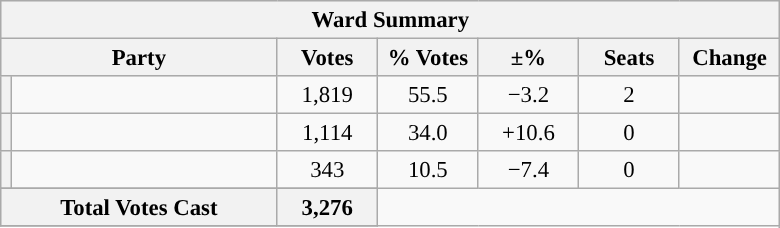<table class="wikitable" style="font-size: 95%;">
<tr style="background-color:#E9E9E9">
<th colspan="7">Ward Summary</th>
</tr>
<tr style="background-color:#E9E9E9">
<th colspan="2">Party</th>
<th style="width: 60px">Votes</th>
<th style="width: 60px">% Votes</th>
<th style="width: 60px">±%</th>
<th style="width: 60px">Seats</th>
<th style="width: 60px">Change</th>
</tr>
<tr>
<th style="background-color: "></th>
<td style="width: 170px"><a href='#'></a></td>
<td align="center">1,819</td>
<td align="center">55.5</td>
<td align="center">−3.2</td>
<td align="center">2</td>
<td align="center"></td>
</tr>
<tr>
<th style="background-color: "></th>
<td style="width: 170px"><a href='#'></a></td>
<td align="center">1,114</td>
<td align="center">34.0</td>
<td align="center">+10.6</td>
<td align="center">0</td>
<td align="center"></td>
</tr>
<tr>
<th style="background-color: "></th>
<td style="width: 170px"><a href='#'></a></td>
<td align="center">343</td>
<td align="center">10.5</td>
<td align="center">−7.4</td>
<td align="center">0</td>
<td align="center"></td>
</tr>
<tr>
</tr>
<tr style="background-color:#E9E9E9">
<th colspan="2">Total Votes Cast</th>
<th style="width: 60px">3,276</th>
</tr>
<tr style="background-color:#E9E9E9">
</tr>
</table>
